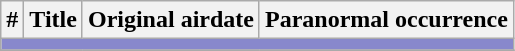<table class="wikitable plainrowheaders">
<tr>
<th>#</th>
<th>Title</th>
<th>Original airdate</th>
<th>Paranormal occurrence</th>
</tr>
<tr>
<td colspan="7" bgcolor="#8888cc"></td>
</tr>
<tr>
</tr>
</table>
